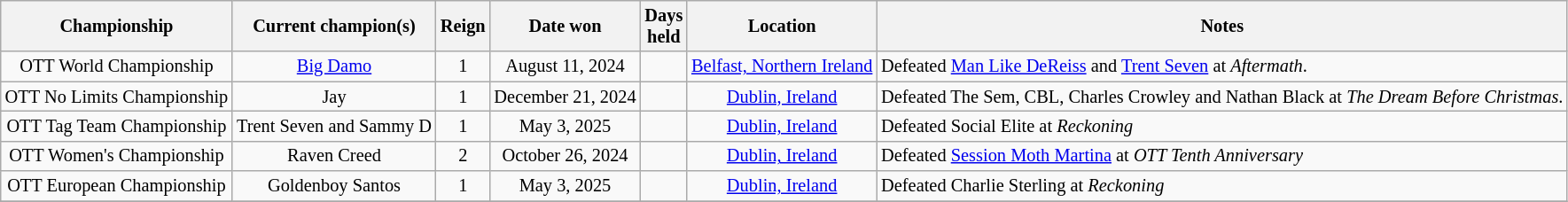<table class="wikitable" style="font-size: 85%;">
<tr>
<th>Championship</th>
<th>Current champion(s)</th>
<th>Reign</th>
<th>Date won</th>
<th>Days<br>held</th>
<th>Location</th>
<th>Notes</th>
</tr>
<tr>
<td align="center">OTT World Championship</td>
<td align="center"><a href='#'>Big Damo</a></td>
<td align="center">1</td>
<td align="center">August 11, 2024</td>
<td align="center"></td>
<td align="center"><a href='#'>Belfast, Northern Ireland</a></td>
<td align="left">Defeated <a href='#'>Man Like DeReiss</a> and <a href='#'>Trent Seven</a> at <em>Aftermath</em>.</td>
</tr>
<tr>
<td align="center">OTT No Limits Championship</td>
<td align="center">Jay</td>
<td align="center">1</td>
<td align="center">December 21, 2024</td>
<td align="center"></td>
<td align="center"><a href='#'>Dublin, Ireland</a></td>
<td align="left">Defeated The Sem, CBL, Charles Crowley and Nathan Black  at <em>The Dream Before Christmas</em>.</td>
</tr>
<tr>
<td align="center">OTT Tag Team Championship</td>
<td align="center">Trent Seven and Sammy D</td>
<td align="center">1</td>
<td align="center">May 3, 2025</td>
<td align="center"></td>
<td align="center"><a href='#'>Dublin, Ireland</a></td>
<td align="left">Defeated Social Elite at <em>Reckoning</em></td>
</tr>
<tr>
<td align="center">OTT Women's Championship</td>
<td align="center">Raven Creed</td>
<td align="center">2</td>
<td align="center">October 26, 2024</td>
<td align="center"></td>
<td align="center"><a href='#'>Dublin, Ireland</a></td>
<td align="left">Defeated <a href='#'>Session Moth Martina</a> at <em>OTT Tenth Anniversary</em></td>
</tr>
<tr>
<td align="center">OTT European Championship</td>
<td align="center">Goldenboy Santos</td>
<td align="center">1</td>
<td align="center">May 3, 2025</td>
<td align="center"></td>
<td align="center"><a href='#'>Dublin, Ireland</a></td>
<td align="left">Defeated Charlie Sterling at <em>Reckoning</em></td>
</tr>
<tr>
</tr>
</table>
